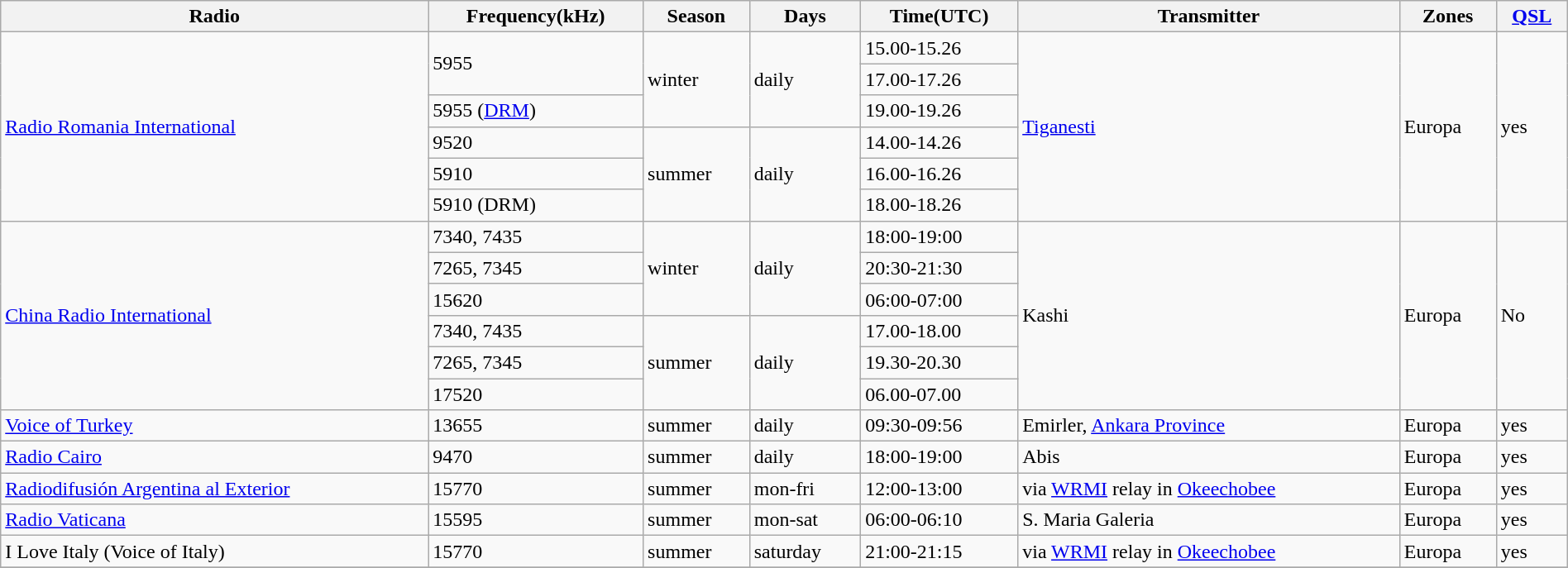<table class="wikitable" style="width:100%;">
<tr>
<th>Radio</th>
<th>Frequency(kHz)</th>
<th>Season</th>
<th>Days</th>
<th>Time(UTC)</th>
<th>Transmitter</th>
<th>Zones</th>
<th><a href='#'>QSL</a></th>
</tr>
<tr>
<td rowspan="6"> <a href='#'>Radio Romania International</a></td>
<td rowspan="2">5955</td>
<td rowspan="3">winter</td>
<td rowspan="3">daily</td>
<td>15.00-15.26</td>
<td rowspan="6"><a href='#'>Tiganesti</a></td>
<td rowspan="6">Europa</td>
<td rowspan="6">yes</td>
</tr>
<tr>
<td>17.00-17.26</td>
</tr>
<tr>
<td>5955 (<a href='#'>DRM</a>)</td>
<td>19.00-19.26</td>
</tr>
<tr>
<td>9520</td>
<td rowspan="3">summer</td>
<td rowspan="3">daily</td>
<td>14.00-14.26</td>
</tr>
<tr>
<td>5910</td>
<td>16.00-16.26</td>
</tr>
<tr>
<td>5910 (DRM)</td>
<td>18.00-18.26</td>
</tr>
<tr>
<td rowspan="6"> <a href='#'>China Radio International</a></td>
<td>7340, 7435</td>
<td rowspan="3">winter</td>
<td rowspan="3">daily</td>
<td>18:00-19:00</td>
<td rowspan="6">Kashi</td>
<td rowspan="6">Europa</td>
<td rowspan="6">No</td>
</tr>
<tr>
<td>7265, 7345</td>
<td>20:30-21:30</td>
</tr>
<tr>
<td>15620</td>
<td>06:00-07:00</td>
</tr>
<tr>
<td>7340, 7435</td>
<td rowspan="3">summer</td>
<td rowspan="3">daily</td>
<td>17.00-18.00</td>
</tr>
<tr>
<td>7265, 7345</td>
<td>19.30-20.30</td>
</tr>
<tr>
<td>17520</td>
<td>06.00-07.00</td>
</tr>
<tr>
<td> <a href='#'>Voice of Turkey</a></td>
<td>13655</td>
<td>summer</td>
<td>daily</td>
<td>09:30-09:56</td>
<td>Emirler, <a href='#'>Ankara Province</a></td>
<td>Europa</td>
<td>yes</td>
</tr>
<tr>
<td> <a href='#'>Radio Cairo</a></td>
<td>9470</td>
<td>summer</td>
<td>daily</td>
<td>18:00-19:00</td>
<td>Abis</td>
<td>Europa</td>
<td>yes</td>
</tr>
<tr>
<td> <a href='#'>Radiodifusión Argentina al Exterior</a></td>
<td>15770</td>
<td>summer</td>
<td>mon-fri</td>
<td>12:00-13:00</td>
<td>via <a href='#'>WRMI</a> relay in <a href='#'>Okeechobee</a></td>
<td>Europa</td>
<td>yes</td>
</tr>
<tr>
<td> <a href='#'>Radio Vaticana</a></td>
<td>15595</td>
<td>summer</td>
<td>mon-sat</td>
<td>06:00-06:10</td>
<td>S. Maria Galeria</td>
<td>Europa</td>
<td>yes</td>
</tr>
<tr>
<td> I Love Italy (Voice of Italy)</td>
<td>15770</td>
<td>summer</td>
<td>saturday</td>
<td>21:00-21:15</td>
<td>via <a href='#'>WRMI</a> relay in <a href='#'>Okeechobee</a></td>
<td>Europa</td>
<td>yes</td>
</tr>
<tr>
</tr>
</table>
